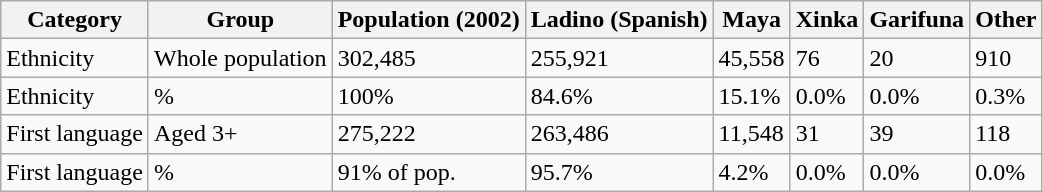<table class="wikitable" style="float:center;margin:.5em"  border="1">
<tr>
<th>Category</th>
<th>Group</th>
<th>Population (2002)</th>
<th>Ladino (Spanish)</th>
<th>Maya</th>
<th>Xinka</th>
<th>Garifuna</th>
<th>Other</th>
</tr>
<tr>
<td>Ethnicity</td>
<td>Whole population</td>
<td>302,485</td>
<td>255,921</td>
<td>45,558</td>
<td>76</td>
<td>20</td>
<td>910</td>
</tr>
<tr>
<td>Ethnicity</td>
<td>%</td>
<td>100%</td>
<td>84.6%</td>
<td>15.1%</td>
<td>0.0%</td>
<td>0.0%</td>
<td>0.3%</td>
</tr>
<tr>
<td>First language</td>
<td>Aged 3+</td>
<td>275,222</td>
<td>263,486</td>
<td>11,548</td>
<td>31</td>
<td>39</td>
<td>118</td>
</tr>
<tr>
<td>First language</td>
<td>%</td>
<td>91% of pop.</td>
<td>95.7%</td>
<td>4.2%</td>
<td>0.0%</td>
<td>0.0%</td>
<td>0.0%</td>
</tr>
</table>
